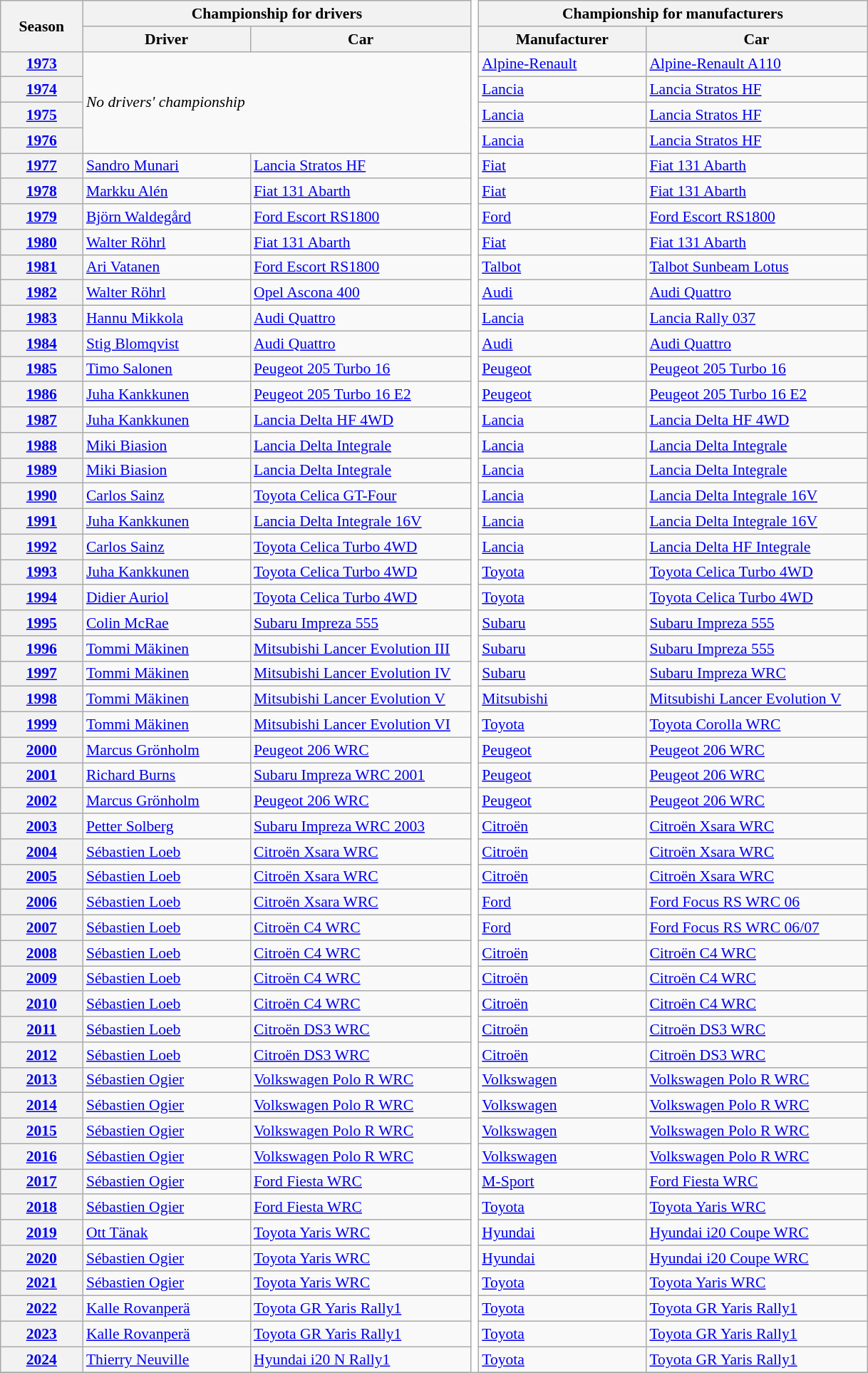<table class="wikitable" style="font-size:90%;">
<tr style="background:#efefef;">
<th rowspan="2" style="width:70px;">Season</th>
<th colspan="2" style="width:350px;">Championship for drivers</th>
<td rowspan=54 style="background-color:#ffffff;border-top-style:hidden; border-bottom-style:hidden;"></td>
<th colspan="2" style="width:350px;">Championship for manufacturers</th>
</tr>
<tr>
<th style="width:150px;">Driver</th>
<th style="width:200px;">Car</th>
<th style="width:150px;">Manufacturer</th>
<th style="width:200px;">Car</th>
</tr>
<tr>
<th><a href='#'>1973</a></th>
<td colspan="2" rowspan="4"><em>No drivers' championship</em></td>
<td> <a href='#'>Alpine-Renault</a></td>
<td><a href='#'>Alpine-Renault A110</a></td>
</tr>
<tr>
<th><a href='#'>1974</a></th>
<td> <a href='#'>Lancia</a></td>
<td><a href='#'>Lancia Stratos HF</a></td>
</tr>
<tr>
<th><a href='#'>1975</a></th>
<td> <a href='#'>Lancia</a></td>
<td><a href='#'>Lancia Stratos HF</a></td>
</tr>
<tr>
<th><a href='#'>1976</a></th>
<td> <a href='#'>Lancia</a></td>
<td><a href='#'>Lancia Stratos HF</a></td>
</tr>
<tr>
<th><a href='#'>1977</a></th>
<td> <a href='#'>Sandro Munari</a></td>
<td><a href='#'>Lancia Stratos HF</a></td>
<td> <a href='#'>Fiat</a></td>
<td><a href='#'>Fiat 131 Abarth</a></td>
</tr>
<tr>
<th><a href='#'>1978</a></th>
<td> <a href='#'>Markku Alén</a></td>
<td><a href='#'>Fiat 131 Abarth</a></td>
<td> <a href='#'>Fiat</a></td>
<td><a href='#'>Fiat 131 Abarth</a></td>
</tr>
<tr>
<th><a href='#'>1979</a></th>
<td> <a href='#'>Björn Waldegård</a></td>
<td><a href='#'>Ford Escort RS1800</a></td>
<td> <a href='#'>Ford</a></td>
<td><a href='#'>Ford Escort RS1800</a></td>
</tr>
<tr>
<th><a href='#'>1980</a></th>
<td> <a href='#'>Walter Röhrl</a></td>
<td><a href='#'>Fiat 131 Abarth</a></td>
<td> <a href='#'>Fiat</a></td>
<td><a href='#'>Fiat 131 Abarth</a></td>
</tr>
<tr>
<th><a href='#'>1981</a></th>
<td> <a href='#'>Ari Vatanen</a></td>
<td><a href='#'>Ford Escort RS1800</a></td>
<td> <a href='#'>Talbot</a></td>
<td><a href='#'>Talbot Sunbeam Lotus</a></td>
</tr>
<tr>
<th><a href='#'>1982</a></th>
<td> <a href='#'>Walter Röhrl</a></td>
<td><a href='#'>Opel Ascona 400</a></td>
<td> <a href='#'>Audi</a></td>
<td><a href='#'>Audi Quattro</a></td>
</tr>
<tr>
<th><a href='#'>1983</a></th>
<td> <a href='#'>Hannu Mikkola</a></td>
<td><a href='#'>Audi Quattro</a></td>
<td> <a href='#'>Lancia</a></td>
<td><a href='#'>Lancia Rally 037</a></td>
</tr>
<tr>
<th><a href='#'>1984</a></th>
<td> <a href='#'>Stig Blomqvist</a></td>
<td><a href='#'>Audi Quattro</a></td>
<td> <a href='#'>Audi</a></td>
<td><a href='#'>Audi Quattro</a></td>
</tr>
<tr>
<th><a href='#'>1985</a></th>
<td> <a href='#'>Timo Salonen</a></td>
<td><a href='#'>Peugeot 205 Turbo 16</a></td>
<td> <a href='#'>Peugeot</a></td>
<td><a href='#'>Peugeot 205 Turbo 16</a></td>
</tr>
<tr>
<th><a href='#'>1986</a></th>
<td> <a href='#'>Juha Kankkunen</a></td>
<td><a href='#'>Peugeot 205 Turbo 16 E2</a></td>
<td> <a href='#'>Peugeot</a></td>
<td><a href='#'>Peugeot 205 Turbo 16 E2</a></td>
</tr>
<tr>
<th><a href='#'>1987</a></th>
<td> <a href='#'>Juha Kankkunen</a></td>
<td><a href='#'>Lancia Delta HF 4WD</a></td>
<td> <a href='#'>Lancia</a></td>
<td><a href='#'>Lancia Delta HF 4WD</a></td>
</tr>
<tr>
<th><a href='#'>1988</a></th>
<td> <a href='#'>Miki Biasion</a></td>
<td><a href='#'>Lancia Delta Integrale</a></td>
<td> <a href='#'>Lancia</a></td>
<td><a href='#'>Lancia Delta Integrale</a></td>
</tr>
<tr>
<th><a href='#'>1989</a></th>
<td> <a href='#'>Miki Biasion</a></td>
<td><a href='#'>Lancia Delta Integrale</a></td>
<td> <a href='#'>Lancia</a></td>
<td><a href='#'>Lancia Delta Integrale</a></td>
</tr>
<tr>
<th><a href='#'>1990</a></th>
<td> <a href='#'>Carlos Sainz</a></td>
<td><a href='#'>Toyota Celica GT-Four</a></td>
<td> <a href='#'>Lancia</a></td>
<td><a href='#'>Lancia Delta Integrale 16V</a></td>
</tr>
<tr>
<th><a href='#'>1991</a></th>
<td> <a href='#'>Juha Kankkunen</a></td>
<td><a href='#'>Lancia Delta Integrale 16V</a></td>
<td> <a href='#'>Lancia</a></td>
<td><a href='#'>Lancia Delta Integrale 16V</a></td>
</tr>
<tr>
<th><a href='#'>1992</a></th>
<td> <a href='#'>Carlos Sainz</a></td>
<td><a href='#'>Toyota Celica Turbo 4WD</a></td>
<td> <a href='#'>Lancia</a></td>
<td><a href='#'>Lancia Delta HF Integrale</a></td>
</tr>
<tr>
<th><a href='#'>1993</a></th>
<td> <a href='#'>Juha Kankkunen</a></td>
<td><a href='#'>Toyota Celica Turbo 4WD</a></td>
<td> <a href='#'>Toyota</a></td>
<td><a href='#'>Toyota Celica Turbo 4WD</a></td>
</tr>
<tr>
<th><a href='#'>1994</a></th>
<td> <a href='#'>Didier Auriol</a></td>
<td><a href='#'>Toyota Celica Turbo 4WD</a></td>
<td> <a href='#'>Toyota</a></td>
<td><a href='#'>Toyota Celica Turbo 4WD</a></td>
</tr>
<tr>
<th><a href='#'>1995</a></th>
<td> <a href='#'>Colin McRae</a></td>
<td><a href='#'>Subaru Impreza 555</a></td>
<td> <a href='#'>Subaru</a></td>
<td><a href='#'>Subaru Impreza 555</a></td>
</tr>
<tr>
<th><a href='#'>1996</a></th>
<td> <a href='#'>Tommi Mäkinen</a></td>
<td><a href='#'>Mitsubishi Lancer Evolution III</a></td>
<td> <a href='#'>Subaru</a></td>
<td><a href='#'>Subaru Impreza 555</a></td>
</tr>
<tr>
<th><a href='#'>1997</a></th>
<td> <a href='#'>Tommi Mäkinen</a></td>
<td><a href='#'>Mitsubishi Lancer Evolution IV</a></td>
<td> <a href='#'>Subaru</a></td>
<td><a href='#'>Subaru Impreza WRC</a></td>
</tr>
<tr>
<th><a href='#'>1998</a></th>
<td> <a href='#'>Tommi Mäkinen</a></td>
<td><a href='#'>Mitsubishi Lancer Evolution V</a></td>
<td> <a href='#'>Mitsubishi</a></td>
<td><a href='#'>Mitsubishi Lancer Evolution V</a></td>
</tr>
<tr>
<th><a href='#'>1999</a></th>
<td> <a href='#'>Tommi Mäkinen</a></td>
<td><a href='#'>Mitsubishi Lancer Evolution VI</a></td>
<td> <a href='#'>Toyota</a></td>
<td><a href='#'>Toyota Corolla WRC</a></td>
</tr>
<tr>
<th><a href='#'>2000</a></th>
<td> <a href='#'>Marcus Grönholm</a></td>
<td><a href='#'>Peugeot 206 WRC</a></td>
<td> <a href='#'>Peugeot</a></td>
<td><a href='#'>Peugeot 206 WRC</a></td>
</tr>
<tr>
<th><a href='#'>2001</a></th>
<td> <a href='#'>Richard Burns</a></td>
<td><a href='#'>Subaru Impreza WRC 2001</a></td>
<td> <a href='#'>Peugeot</a></td>
<td><a href='#'>Peugeot 206 WRC</a></td>
</tr>
<tr>
<th><a href='#'>2002</a></th>
<td> <a href='#'>Marcus Grönholm</a></td>
<td><a href='#'>Peugeot 206 WRC</a></td>
<td> <a href='#'>Peugeot</a></td>
<td><a href='#'>Peugeot 206 WRC</a></td>
</tr>
<tr>
<th><a href='#'>2003</a></th>
<td> <a href='#'>Petter Solberg</a></td>
<td><a href='#'>Subaru Impreza WRC 2003</a></td>
<td> <a href='#'>Citroën</a></td>
<td><a href='#'>Citroën Xsara WRC</a></td>
</tr>
<tr>
<th><a href='#'>2004</a></th>
<td> <a href='#'>Sébastien Loeb</a></td>
<td><a href='#'>Citroën Xsara WRC</a></td>
<td> <a href='#'>Citroën</a></td>
<td><a href='#'>Citroën Xsara WRC</a></td>
</tr>
<tr>
<th><a href='#'>2005</a></th>
<td> <a href='#'>Sébastien Loeb</a></td>
<td><a href='#'>Citroën Xsara WRC</a></td>
<td> <a href='#'>Citroën</a></td>
<td><a href='#'>Citroën Xsara WRC</a></td>
</tr>
<tr>
<th><a href='#'>2006</a></th>
<td> <a href='#'>Sébastien Loeb</a></td>
<td><a href='#'>Citroën Xsara WRC</a></td>
<td> <a href='#'>Ford</a></td>
<td><a href='#'>Ford Focus RS WRC 06</a></td>
</tr>
<tr>
<th><a href='#'>2007</a></th>
<td> <a href='#'>Sébastien Loeb</a></td>
<td><a href='#'>Citroën C4 WRC</a></td>
<td> <a href='#'>Ford</a></td>
<td><a href='#'>Ford Focus RS WRC 06/07</a></td>
</tr>
<tr>
<th><a href='#'>2008</a></th>
<td> <a href='#'>Sébastien Loeb</a></td>
<td><a href='#'>Citroën C4 WRC</a></td>
<td> <a href='#'>Citroën</a></td>
<td><a href='#'>Citroën C4 WRC</a></td>
</tr>
<tr>
<th><a href='#'>2009</a></th>
<td> <a href='#'>Sébastien Loeb</a></td>
<td><a href='#'>Citroën C4 WRC</a></td>
<td> <a href='#'>Citroën</a></td>
<td><a href='#'>Citroën C4 WRC</a></td>
</tr>
<tr>
<th><a href='#'>2010</a></th>
<td> <a href='#'>Sébastien Loeb</a></td>
<td><a href='#'>Citroën C4 WRC</a></td>
<td> <a href='#'>Citroën</a></td>
<td><a href='#'>Citroën C4 WRC</a></td>
</tr>
<tr>
<th><a href='#'>2011</a></th>
<td> <a href='#'>Sébastien Loeb</a></td>
<td><a href='#'>Citroën DS3 WRC</a></td>
<td> <a href='#'>Citroën</a></td>
<td><a href='#'>Citroën DS3 WRC</a></td>
</tr>
<tr>
<th><a href='#'>2012</a></th>
<td> <a href='#'>Sébastien Loeb</a></td>
<td><a href='#'>Citroën DS3 WRC</a></td>
<td> <a href='#'>Citroën</a></td>
<td><a href='#'>Citroën DS3 WRC</a></td>
</tr>
<tr>
<th><a href='#'>2013</a></th>
<td> <a href='#'>Sébastien Ogier</a></td>
<td><a href='#'>Volkswagen Polo R WRC</a></td>
<td> <a href='#'>Volkswagen</a></td>
<td><a href='#'>Volkswagen Polo R WRC</a></td>
</tr>
<tr>
<th><a href='#'>2014</a></th>
<td> <a href='#'>Sébastien Ogier</a></td>
<td><a href='#'>Volkswagen Polo R WRC</a></td>
<td> <a href='#'>Volkswagen</a></td>
<td><a href='#'>Volkswagen Polo R WRC</a></td>
</tr>
<tr>
<th><a href='#'>2015</a></th>
<td> <a href='#'>Sébastien Ogier</a></td>
<td><a href='#'>Volkswagen Polo R WRC</a></td>
<td> <a href='#'>Volkswagen</a></td>
<td><a href='#'>Volkswagen Polo R WRC</a></td>
</tr>
<tr>
<th><a href='#'>2016</a></th>
<td> <a href='#'>Sébastien Ogier</a></td>
<td><a href='#'>Volkswagen Polo R WRC</a></td>
<td> <a href='#'>Volkswagen</a></td>
<td><a href='#'>Volkswagen Polo R WRC</a></td>
</tr>
<tr>
<th><a href='#'>2017</a></th>
<td> <a href='#'>Sébastien Ogier</a></td>
<td><a href='#'>Ford Fiesta WRC</a></td>
<td> <a href='#'>M-Sport</a></td>
<td><a href='#'>Ford Fiesta WRC</a></td>
</tr>
<tr>
<th><a href='#'>2018</a></th>
<td> <a href='#'>Sébastien Ogier</a></td>
<td><a href='#'>Ford Fiesta WRC</a></td>
<td> <a href='#'>Toyota</a></td>
<td><a href='#'>Toyota Yaris WRC</a></td>
</tr>
<tr>
<th><a href='#'>2019</a></th>
<td> <a href='#'>Ott Tänak</a></td>
<td><a href='#'>Toyota Yaris WRC</a></td>
<td> <a href='#'>Hyundai</a></td>
<td><a href='#'>Hyundai i20 Coupe WRC</a></td>
</tr>
<tr>
<th><a href='#'>2020</a></th>
<td> <a href='#'>Sébastien Ogier</a></td>
<td><a href='#'>Toyota Yaris WRC</a></td>
<td> <a href='#'>Hyundai</a></td>
<td><a href='#'>Hyundai i20 Coupe WRC</a></td>
</tr>
<tr>
<th><a href='#'>2021</a></th>
<td> <a href='#'>Sébastien Ogier</a></td>
<td><a href='#'>Toyota Yaris WRC</a></td>
<td> <a href='#'>Toyota</a></td>
<td><a href='#'>Toyota Yaris WRC</a></td>
</tr>
<tr>
<th><a href='#'>2022</a></th>
<td> <a href='#'>Kalle Rovanperä</a></td>
<td><a href='#'>Toyota GR Yaris Rally1</a></td>
<td> <a href='#'>Toyota</a></td>
<td><a href='#'>Toyota GR Yaris Rally1</a></td>
</tr>
<tr>
<th><a href='#'>2023</a></th>
<td> <a href='#'>Kalle Rovanperä</a></td>
<td><a href='#'>Toyota GR Yaris Rally1</a></td>
<td> <a href='#'>Toyota</a></td>
<td><a href='#'>Toyota GR Yaris Rally1</a></td>
</tr>
<tr>
<th><a href='#'>2024</a></th>
<td> <a href='#'>Thierry Neuville</a></td>
<td><a href='#'>Hyundai i20 N Rally1</a></td>
<td> <a href='#'>Toyota</a></td>
<td><a href='#'>Toyota GR Yaris Rally1</a></td>
</tr>
<tr>
</tr>
</table>
